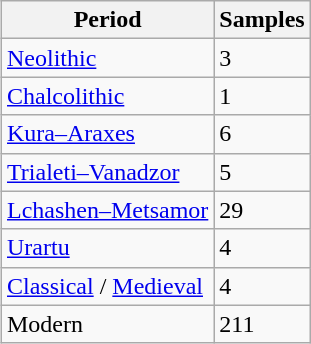<table class="wikitable" style="float: right;">
<tr>
<th>Period</th>
<th>Samples</th>
</tr>
<tr>
<td><a href='#'>Neolithic</a></td>
<td>3</td>
</tr>
<tr>
<td><a href='#'>Chalcolithic</a></td>
<td>1</td>
</tr>
<tr>
<td><a href='#'>Kura–Araxes</a></td>
<td>6</td>
</tr>
<tr>
<td><a href='#'>Trialeti–Vanadzor</a></td>
<td>5</td>
</tr>
<tr>
<td><a href='#'>Lchashen–Metsamor</a></td>
<td>29</td>
</tr>
<tr>
<td><a href='#'>Urartu</a></td>
<td>4</td>
</tr>
<tr>
<td><a href='#'>Classical</a> / <a href='#'>Medieval</a></td>
<td>4</td>
</tr>
<tr>
<td>Modern</td>
<td>211</td>
</tr>
</table>
